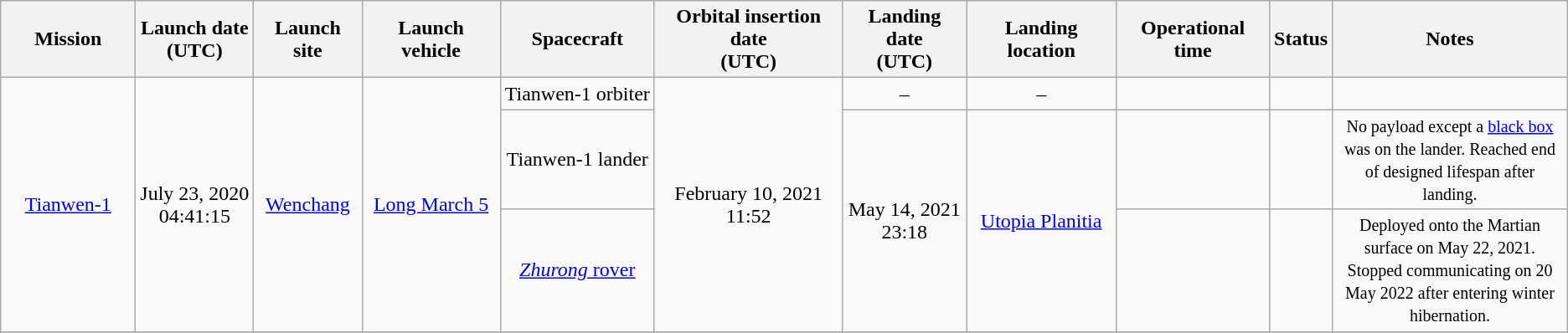<table class="wikitable" style="text-align: center">
<tr>
<th width="100px">Mission</th>
<th>Launch date<br>(UTC)</th>
<th>Launch site</th>
<th>Launch vehicle</th>
<th>Spacecraft</th>
<th>Orbital insertion date<br>(UTC)</th>
<th>Landing date<br>(UTC)</th>
<th>Landing location</th>
<th>Operational time</th>
<th>Status</th>
<th style="width:15%;">Notes</th>
</tr>
<tr>
<td rowspan="3" style="white-space:nowrap;"><a href='#'>Tianwen-1</a></td>
<td rowspan="3" style="white-space:nowrap;">July 23, 2020<br>04:41:15</td>
<td rowspan="3"><a href='#'>Wenchang</a></td>
<td rowspan="3" style="white-space:nowrap;"><a href='#'>Long March 5</a></td>
<td style="white-space:nowrap;">Tianwen-1 orbiter</td>
<td rowspan="3">February 10, 2021<br>11:52</td>
<td>–</td>
<td>–</td>
<td></td>
<td></td>
<td></td>
</tr>
<tr>
<td>Tianwen-1 lander</td>
<td rowspan="2" style="white-space:nowrap;">May 14, 2021<br>23:18</td>
<td rowspan="2"><a href='#'>Utopia Planitia</a><br></td>
<td></td>
<td></td>
<td><small>No payload except a <a href='#'>black box</a> was on the lander. Reached end of designed lifespan after landing.</small></td>
</tr>
<tr>
<td><a href='#'><em>Zhurong</em> rover</a></td>
<td></td>
<td></td>
<td><small>Deployed onto the Martian surface on May 22, 2021. Stopped communicating on 20 May 2022 after entering winter hibernation.</small></td>
</tr>
<tr>
</tr>
</table>
